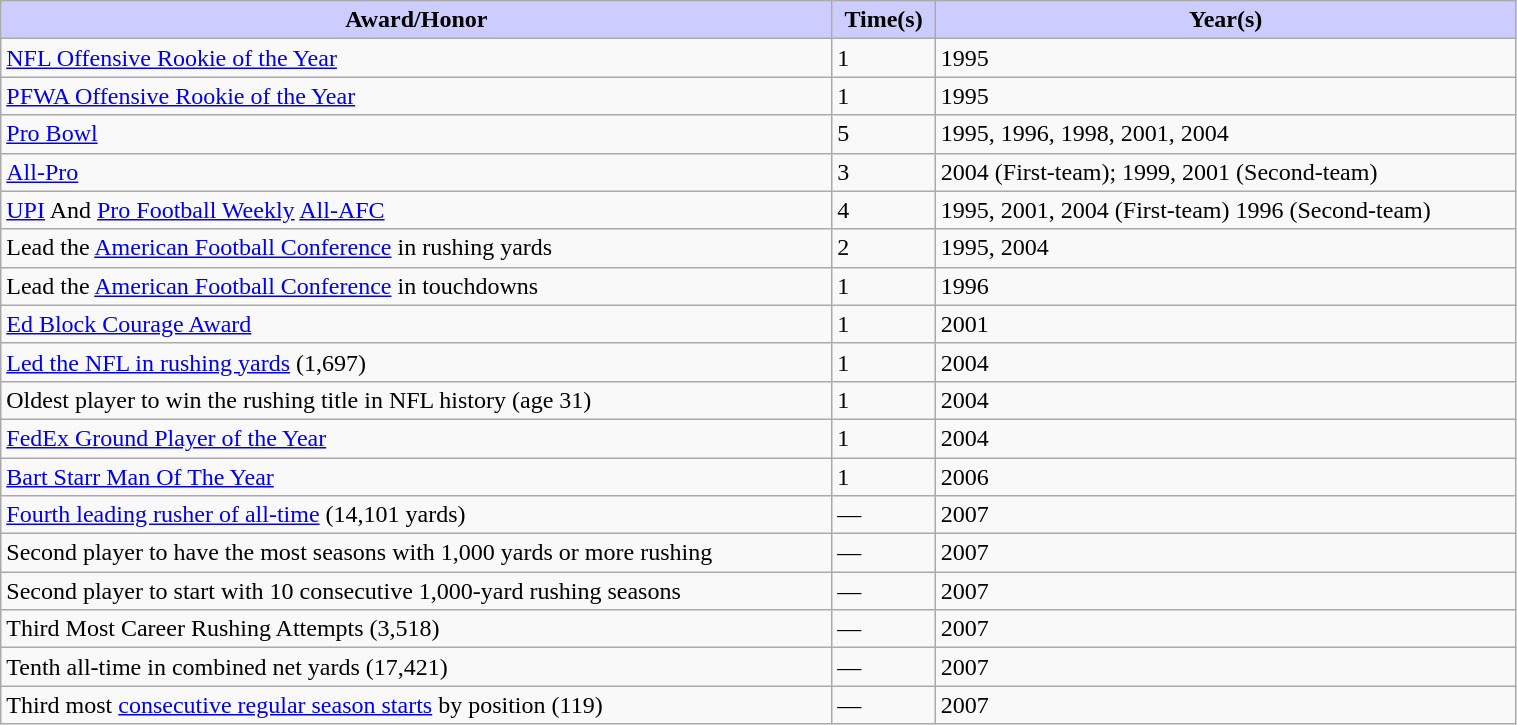<table class="wikitable" style="width:80%;">
<tr>
<th style="background:#ccf;">Award/Honor</th>
<th style="background:#ccf;">Time(s)</th>
<th style="background:#ccf;">Year(s)</th>
</tr>
<tr>
<td><a href='#'>NFL Offensive Rookie of the Year</a></td>
<td>1</td>
<td>1995</td>
</tr>
<tr>
<td><a href='#'>PFWA Offensive Rookie of the Year</a></td>
<td>1</td>
<td>1995</td>
</tr>
<tr>
<td><a href='#'>Pro Bowl</a></td>
<td>5</td>
<td>1995, 1996, 1998, 2001, 2004</td>
</tr>
<tr>
<td><a href='#'>All-Pro</a></td>
<td>3</td>
<td>2004 (First-team); 1999, 2001 (Second-team)</td>
</tr>
<tr>
<td><a href='#'>UPI</a> And <a href='#'>Pro Football Weekly</a> <a href='#'>All-AFC</a></td>
<td>4</td>
<td>1995, 2001, 2004 (First-team) 1996 (Second-team)</td>
</tr>
<tr>
<td>Lead the <a href='#'>American Football Conference</a> in rushing yards</td>
<td>2</td>
<td>1995, 2004</td>
</tr>
<tr>
<td>Lead the <a href='#'>American Football Conference</a> in touchdowns</td>
<td>1</td>
<td>1996</td>
</tr>
<tr>
<td><a href='#'>Ed Block Courage Award</a></td>
<td>1</td>
<td>2001</td>
</tr>
<tr>
<td><a href='#'>Led the NFL in rushing yards</a> (1,697)</td>
<td>1</td>
<td>2004</td>
</tr>
<tr>
<td>Oldest player to win the rushing title in NFL history (age 31)</td>
<td>1</td>
<td>2004</td>
</tr>
<tr>
<td><a href='#'>FedEx Ground Player of the Year</a></td>
<td>1</td>
<td>2004</td>
</tr>
<tr>
<td><a href='#'>Bart Starr Man Of The Year</a></td>
<td>1</td>
<td>2006</td>
</tr>
<tr>
<td><a href='#'>Fourth leading rusher of all-time</a> (14,101 yards)</td>
<td>—</td>
<td>2007</td>
</tr>
<tr>
<td>Second player to have the most seasons with 1,000 yards or more rushing</td>
<td>—</td>
<td>2007</td>
</tr>
<tr>
<td>Second player to start with 10 consecutive 1,000-yard rushing seasons</td>
<td>—</td>
<td>2007</td>
</tr>
<tr>
<td>Third Most Career Rushing Attempts (3,518)</td>
<td>—</td>
<td>2007</td>
</tr>
<tr>
<td>Tenth all-time in combined net yards (17,421)</td>
<td>—</td>
<td>2007</td>
</tr>
<tr>
<td>Third most <a href='#'>consecutive regular season starts</a> by position (119)</td>
<td>—</td>
<td>2007</td>
</tr>
</table>
